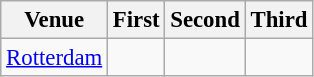<table class="wikitable" style="text-align:center; font-size:95%">
<tr>
<th>Venue</th>
<th>First</th>
<th>Second</th>
<th>Third</th>
</tr>
<tr>
<td align="center"><a href='#'>Rotterdam</a></td>
<td></td>
<td></td>
<td></td>
</tr>
</table>
